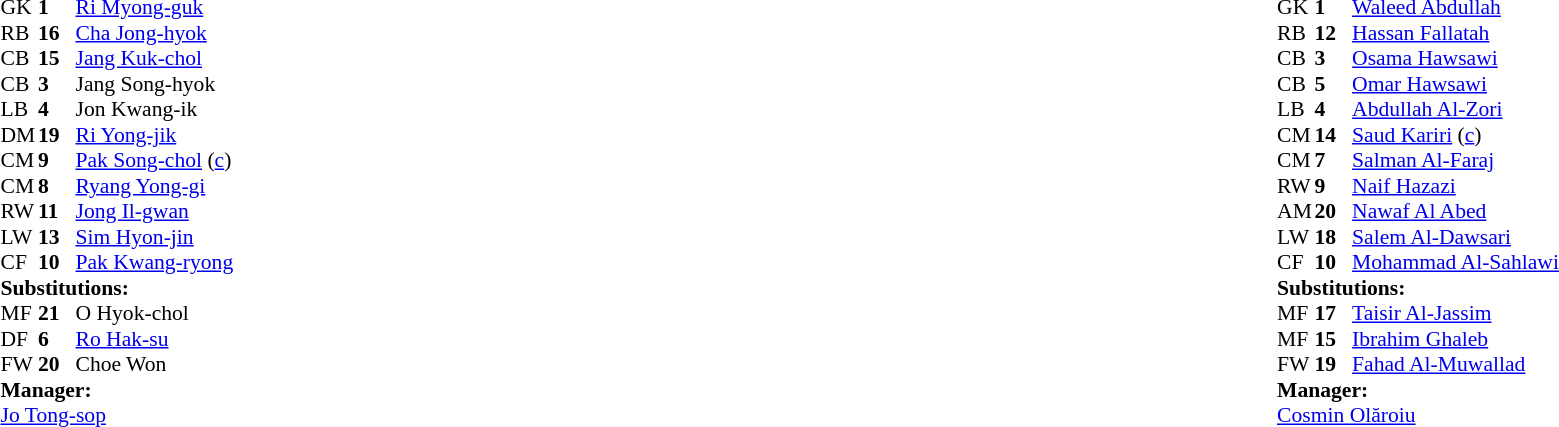<table width="100%">
<tr>
<td valign="top" width="40%"><br><table style="font-size:90%;" cellspacing="0" cellpadding="0">
<tr>
<th width="25"></th>
<th width="25"></th>
</tr>
<tr>
<td>GK</td>
<td><strong>1</strong></td>
<td><a href='#'>Ri Myong-guk</a></td>
</tr>
<tr>
<td>RB</td>
<td><strong>16</strong></td>
<td><a href='#'>Cha Jong-hyok</a></td>
<td></td>
<td></td>
</tr>
<tr>
<td>CB</td>
<td><strong>15</strong></td>
<td><a href='#'>Jang Kuk-chol</a></td>
</tr>
<tr>
<td>CB</td>
<td><strong>3</strong></td>
<td>Jang Song-hyok</td>
</tr>
<tr>
<td>LB</td>
<td><strong>4</strong></td>
<td>Jon Kwang-ik</td>
</tr>
<tr>
<td>DM</td>
<td><strong>19</strong></td>
<td><a href='#'>Ri Yong-jik</a></td>
<td></td>
</tr>
<tr>
<td>CM</td>
<td><strong>9</strong></td>
<td><a href='#'>Pak Song-chol</a> (<a href='#'>c</a>)</td>
<td></td>
<td></td>
</tr>
<tr>
<td>CM</td>
<td><strong>8</strong></td>
<td><a href='#'>Ryang Yong-gi</a></td>
<td></td>
<td></td>
</tr>
<tr>
<td>RW</td>
<td><strong>11</strong></td>
<td><a href='#'>Jong Il-gwan</a></td>
<td></td>
</tr>
<tr>
<td>LW</td>
<td><strong>13</strong></td>
<td><a href='#'>Sim Hyon-jin</a></td>
<td></td>
</tr>
<tr>
<td>CF</td>
<td><strong>10</strong></td>
<td><a href='#'>Pak Kwang-ryong</a></td>
</tr>
<tr>
<td colspan=3><strong>Substitutions:</strong></td>
</tr>
<tr>
<td>MF</td>
<td><strong>21</strong></td>
<td>O Hyok-chol</td>
<td></td>
<td></td>
</tr>
<tr>
<td>DF</td>
<td><strong>6</strong></td>
<td><a href='#'>Ro Hak-su</a></td>
<td></td>
<td></td>
</tr>
<tr>
<td>FW</td>
<td><strong>20</strong></td>
<td>Choe Won</td>
<td></td>
<td></td>
</tr>
<tr>
<td colspan=3><strong>Manager:</strong></td>
</tr>
<tr>
<td colspan=4><a href='#'>Jo Tong-sop</a></td>
</tr>
</table>
</td>
<td valign="top"></td>
<td valign="top" width="50%"><br><table style="font-size:90%;" cellspacing="0" cellpadding="0" align="center">
<tr>
<th width=25></th>
<th width=25></th>
</tr>
<tr>
<td>GK</td>
<td><strong>1</strong></td>
<td><a href='#'>Waleed Abdullah</a></td>
</tr>
<tr>
<td>RB</td>
<td><strong>12</strong></td>
<td><a href='#'>Hassan Fallatah</a></td>
</tr>
<tr>
<td>CB</td>
<td><strong>3</strong></td>
<td><a href='#'>Osama Hawsawi</a></td>
</tr>
<tr>
<td>CB</td>
<td><strong>5</strong></td>
<td><a href='#'>Omar Hawsawi</a></td>
</tr>
<tr>
<td>LB</td>
<td><strong>4</strong></td>
<td><a href='#'>Abdullah Al-Zori</a></td>
</tr>
<tr>
<td>CM</td>
<td><strong>14</strong></td>
<td><a href='#'>Saud Kariri</a> (<a href='#'>c</a>)</td>
<td></td>
<td></td>
</tr>
<tr>
<td>CM</td>
<td><strong>7</strong></td>
<td><a href='#'>Salman Al-Faraj</a></td>
</tr>
<tr>
<td>RW</td>
<td><strong>9</strong></td>
<td><a href='#'>Naif Hazazi</a></td>
</tr>
<tr>
<td>AM</td>
<td><strong>20</strong></td>
<td><a href='#'>Nawaf Al Abed</a></td>
<td></td>
<td></td>
</tr>
<tr>
<td>LW</td>
<td><strong>18</strong></td>
<td><a href='#'>Salem Al-Dawsari</a></td>
</tr>
<tr>
<td>CF</td>
<td><strong>10</strong></td>
<td><a href='#'>Mohammad Al-Sahlawi</a></td>
<td></td>
<td></td>
</tr>
<tr>
<td colspan=3><strong>Substitutions:</strong></td>
</tr>
<tr>
<td>MF</td>
<td><strong>17</strong></td>
<td><a href='#'>Taisir Al-Jassim</a></td>
<td></td>
<td></td>
</tr>
<tr>
<td>MF</td>
<td><strong>15</strong></td>
<td><a href='#'>Ibrahim Ghaleb</a></td>
<td></td>
<td></td>
</tr>
<tr>
<td>FW</td>
<td><strong>19</strong></td>
<td><a href='#'>Fahad Al-Muwallad</a></td>
<td></td>
<td></td>
</tr>
<tr>
<td colspan=3><strong>Manager:</strong></td>
</tr>
<tr>
<td colspan=4> <a href='#'>Cosmin Olăroiu</a></td>
</tr>
</table>
</td>
</tr>
</table>
